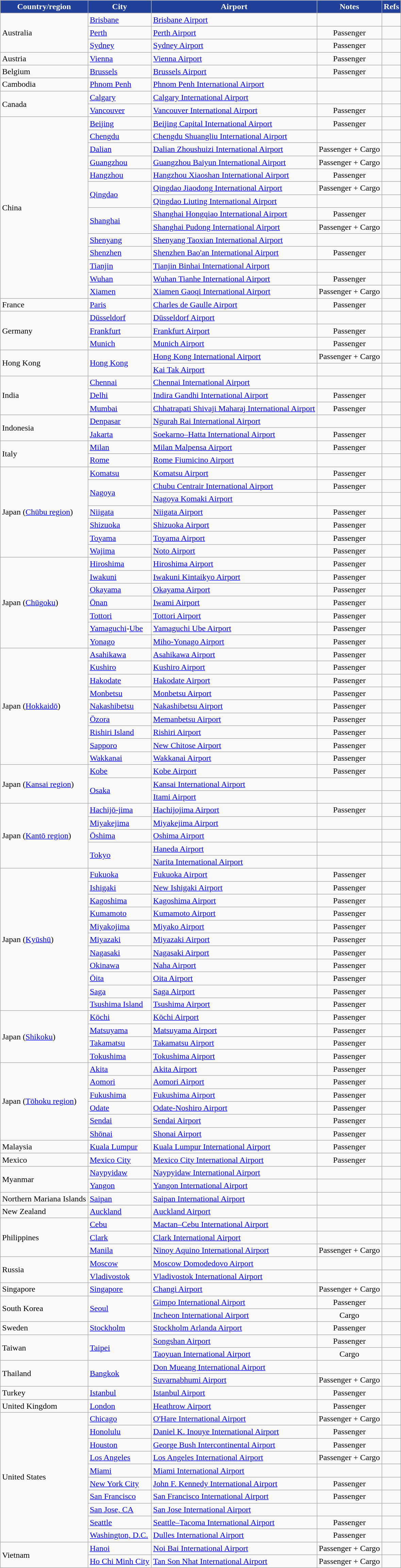<table class="sortable wikitable">
<tr>
<th style="background:#21409A; color:white;">Country/region</th>
<th style="background:#21409A; color:white;">City</th>
<th style="background:#21409A; color:white;">Airport</th>
<th style="background:#21409A; color:white;">Notes</th>
<th style="background:#21409A; color:white;">Refs</th>
</tr>
<tr>
<td rowspan="3">Australia</td>
<td><a href='#'>Brisbane</a></td>
<td><a href='#'>Brisbane Airport</a></td>
<td></td>
<td align=center></td>
</tr>
<tr>
<td><a href='#'>Perth</a></td>
<td><a href='#'>Perth Airport</a></td>
<td align=center>Passenger</td>
<td align=center></td>
</tr>
<tr>
<td><a href='#'>Sydney</a></td>
<td><a href='#'>Sydney Airport</a></td>
<td align=center>Passenger</td>
<td align=center></td>
</tr>
<tr>
<td>Austria</td>
<td><a href='#'>Vienna</a></td>
<td><a href='#'>Vienna Airport</a></td>
<td align=center>Passenger</td>
<td align=center></td>
</tr>
<tr>
<td>Belgium</td>
<td><a href='#'>Brussels</a></td>
<td><a href='#'>Brussels Airport</a></td>
<td align=center>Passenger</td>
<td align=center></td>
</tr>
<tr>
<td>Cambodia</td>
<td><a href='#'>Phnom Penh</a></td>
<td><a href='#'>Phnom Penh International Airport</a></td>
<td></td>
<td align=center></td>
</tr>
<tr>
<td rowspan="2">Canada</td>
<td><a href='#'>Calgary</a></td>
<td><a href='#'>Calgary International Airport</a></td>
<td></td>
<td align=center></td>
</tr>
<tr>
<td><a href='#'>Vancouver</a></td>
<td><a href='#'>Vancouver International Airport</a></td>
<td align=center>Passenger</td>
<td align=center></td>
</tr>
<tr>
<td rowspan="14">China</td>
<td><a href='#'>Beijing</a></td>
<td><a href='#'>Beijing Capital International Airport</a></td>
<td align=center>Passenger</td>
<td align=center></td>
</tr>
<tr>
<td><a href='#'>Chengdu</a></td>
<td><a href='#'>Chengdu Shuangliu International Airport</a></td>
<td></td>
<td align=center></td>
</tr>
<tr>
<td><a href='#'>Dalian</a></td>
<td><a href='#'>Dalian Zhoushuizi International Airport</a></td>
<td align=center>Passenger + Cargo</td>
<td align=center></td>
</tr>
<tr>
<td><a href='#'>Guangzhou</a></td>
<td><a href='#'>Guangzhou Baiyun International Airport</a></td>
<td align=center>Passenger + Cargo</td>
<td align=center></td>
</tr>
<tr>
<td><a href='#'>Hangzhou</a></td>
<td><a href='#'>Hangzhou Xiaoshan International Airport</a></td>
<td align=center>Passenger</td>
<td align=center></td>
</tr>
<tr>
<td rowspan="2"><a href='#'>Qingdao</a></td>
<td><a href='#'>Qingdao Jiaodong International Airport</a></td>
<td align=center>Passenger + Cargo</td>
<td align=center></td>
</tr>
<tr>
<td><a href='#'>Qingdao Liuting International Airport</a></td>
<td></td>
<td align=center></td>
</tr>
<tr>
<td rowspan="2"><a href='#'>Shanghai</a></td>
<td><a href='#'>Shanghai Hongqiao International Airport</a></td>
<td align=center>Passenger</td>
<td align=center></td>
</tr>
<tr>
<td><a href='#'>Shanghai Pudong International Airport</a></td>
<td align=center>Passenger + Cargo</td>
<td align=center></td>
</tr>
<tr>
<td><a href='#'>Shenyang</a></td>
<td><a href='#'>Shenyang Taoxian International Airport</a></td>
<td></td>
<td align=center></td>
</tr>
<tr>
<td><a href='#'>Shenzhen</a></td>
<td><a href='#'>Shenzhen Bao'an International Airport</a></td>
<td align=center>Passenger</td>
<td align=center></td>
</tr>
<tr>
<td><a href='#'>Tianjin</a></td>
<td><a href='#'>Tianjin Binhai International Airport</a></td>
<td></td>
<td align=center></td>
</tr>
<tr>
<td><a href='#'>Wuhan</a></td>
<td><a href='#'>Wuhan Tianhe International Airport</a></td>
<td align=center>Passenger</td>
<td align=center></td>
</tr>
<tr>
<td><a href='#'>Xiamen</a></td>
<td><a href='#'>Xiamen Gaoqi International Airport</a></td>
<td align=center>Passenger + Cargo</td>
<td align=center></td>
</tr>
<tr>
<td>France</td>
<td><a href='#'>Paris</a></td>
<td><a href='#'>Charles de Gaulle Airport</a></td>
<td align=center>Passenger</td>
<td align=center></td>
</tr>
<tr>
<td rowspan="3">Germany</td>
<td><a href='#'>Düsseldorf</a></td>
<td><a href='#'>Düsseldorf Airport</a></td>
<td></td>
<td align=center></td>
</tr>
<tr>
<td><a href='#'>Frankfurt</a></td>
<td><a href='#'>Frankfurt Airport</a></td>
<td align=center>Passenger</td>
<td align=center></td>
</tr>
<tr>
<td><a href='#'>Munich</a></td>
<td><a href='#'>Munich Airport</a></td>
<td align=center>Passenger</td>
<td align=center></td>
</tr>
<tr>
<td rowspan="2">Hong Kong</td>
<td rowspan="2"><a href='#'>Hong Kong</a></td>
<td><a href='#'>Hong Kong International Airport</a></td>
<td align=center>Passenger + Cargo</td>
<td align=center></td>
</tr>
<tr>
<td><a href='#'>Kai Tak Airport</a></td>
<td></td>
<td align=center></td>
</tr>
<tr>
<td rowspan="3">India</td>
<td><a href='#'>Chennai</a></td>
<td><a href='#'>Chennai International Airport</a></td>
<td></td>
<td align=center></td>
</tr>
<tr>
<td><a href='#'>Delhi</a></td>
<td><a href='#'>Indira Gandhi International Airport</a></td>
<td align=center>Passenger</td>
<td align=center></td>
</tr>
<tr>
<td><a href='#'>Mumbai</a></td>
<td><a href='#'>Chhatrapati Shivaji Maharaj International Airport</a></td>
<td align=center>Passenger</td>
<td align=center></td>
</tr>
<tr>
<td rowspan="2">Indonesia</td>
<td><a href='#'>Denpasar</a></td>
<td><a href='#'>Ngurah Rai International Airport</a></td>
<td></td>
<td align=center></td>
</tr>
<tr>
<td><a href='#'>Jakarta</a></td>
<td><a href='#'>Soekarno–Hatta International Airport</a></td>
<td align=center>Passenger</td>
<td align=center></td>
</tr>
<tr>
<td rowspan="2">Italy</td>
<td><a href='#'>Milan</a></td>
<td><a href='#'>Milan Malpensa Airport</a></td>
<td align=center>Passenger</td>
<td align=center></td>
</tr>
<tr>
<td><a href='#'>Rome</a></td>
<td><a href='#'>Rome Fiumicino Airport</a></td>
<td></td>
<td align=center></td>
</tr>
<tr>
<td rowspan="7">Japan (<a href='#'>Chūbu region</a>)</td>
<td><a href='#'>Komatsu</a></td>
<td><a href='#'>Komatsu Airport</a></td>
<td align=center>Passenger</td>
<td align=center></td>
</tr>
<tr>
<td rowspan="2"><a href='#'>Nagoya</a></td>
<td><a href='#'>Chubu Centrair International Airport</a></td>
<td align=center>Passenger</td>
<td align=center></td>
</tr>
<tr>
<td><a href='#'>Nagoya Komaki Airport</a></td>
<td></td>
<td align=center></td>
</tr>
<tr>
<td><a href='#'>Niigata</a></td>
<td><a href='#'>Niigata Airport</a></td>
<td align=center>Passenger</td>
<td align=center></td>
</tr>
<tr>
<td><a href='#'>Shizuoka</a></td>
<td><a href='#'>Shizuoka Airport</a></td>
<td align=center>Passenger</td>
<td align=center></td>
</tr>
<tr>
<td><a href='#'>Toyama</a></td>
<td><a href='#'>Toyama Airport</a></td>
<td align=center>Passenger</td>
<td align=center></td>
</tr>
<tr>
<td><a href='#'>Wajima</a></td>
<td><a href='#'>Noto Airport</a></td>
<td align=center>Passenger</td>
<td align=center></td>
</tr>
<tr>
<td rowspan="7">Japan (<a href='#'>Chūgoku</a>)</td>
<td><a href='#'>Hiroshima</a></td>
<td><a href='#'>Hiroshima Airport</a></td>
<td align=center>Passenger</td>
<td align=center></td>
</tr>
<tr>
<td><a href='#'>Iwakuni</a></td>
<td><a href='#'>Iwakuni Kintaikyo Airport</a></td>
<td align=center>Passenger</td>
<td align=center></td>
</tr>
<tr>
<td><a href='#'>Okayama</a></td>
<td><a href='#'>Okayama Airport</a></td>
<td align=center>Passenger</td>
<td align=center></td>
</tr>
<tr>
<td><a href='#'>Ōnan</a></td>
<td><a href='#'>Iwami Airport</a></td>
<td align=center>Passenger</td>
<td align=center></td>
</tr>
<tr>
<td><a href='#'>Tottori</a></td>
<td><a href='#'>Tottori Airport</a></td>
<td align=center>Passenger</td>
<td align=center></td>
</tr>
<tr>
<td><a href='#'>Yamaguchi</a>-<a href='#'>Ube</a></td>
<td><a href='#'>Yamaguchi Ube Airport</a></td>
<td align=center>Passenger</td>
<td align=center></td>
</tr>
<tr>
<td><a href='#'>Yonago</a></td>
<td><a href='#'>Miho-Yonago Airport</a></td>
<td align=center>Passenger</td>
<td align=center></td>
</tr>
<tr>
<td rowspan="9">Japan (<a href='#'>Hokkaidō</a>)</td>
<td><a href='#'>Asahikawa</a></td>
<td><a href='#'>Asahikawa Airport</a></td>
<td align=center>Passenger</td>
<td align=center></td>
</tr>
<tr>
<td><a href='#'>Kushiro</a></td>
<td><a href='#'>Kushiro Airport</a></td>
<td align=center>Passenger</td>
<td align=center></td>
</tr>
<tr>
<td><a href='#'>Hakodate</a></td>
<td><a href='#'>Hakodate Airport</a></td>
<td align=center>Passenger</td>
<td align=center></td>
</tr>
<tr>
<td><a href='#'>Monbetsu</a></td>
<td><a href='#'>Monbetsu Airport</a></td>
<td align=center>Passenger</td>
<td align=center></td>
</tr>
<tr>
<td><a href='#'>Nakashibetsu</a></td>
<td><a href='#'>Nakashibetsu Airport</a></td>
<td align=center>Passenger</td>
<td align=center></td>
</tr>
<tr>
<td><a href='#'>Ōzora</a></td>
<td><a href='#'>Memanbetsu Airport</a></td>
<td align=center>Passenger</td>
<td align=center></td>
</tr>
<tr>
<td><a href='#'>Rishiri Island</a></td>
<td><a href='#'>Rishiri Airport</a></td>
<td align=center>Passenger</td>
<td align=center></td>
</tr>
<tr>
<td><a href='#'>Sapporo</a></td>
<td><a href='#'>New Chitose Airport</a></td>
<td align=center>Passenger</td>
<td align=center></td>
</tr>
<tr>
<td><a href='#'>Wakkanai</a></td>
<td><a href='#'>Wakkanai Airport</a></td>
<td align=center>Passenger</td>
<td align=center></td>
</tr>
<tr>
<td rowspan="3">Japan (<a href='#'>Kansai region</a>)</td>
<td><a href='#'>Kobe</a></td>
<td><a href='#'>Kobe Airport</a></td>
<td align=center>Passenger</td>
<td align=center></td>
</tr>
<tr>
<td rowspan="2"><a href='#'>Osaka</a></td>
<td><a href='#'>Kansai International Airport</a></td>
<td></td>
<td align=center></td>
</tr>
<tr>
<td><a href='#'>Itami Airport</a></td>
<td></td>
<td align=center></td>
</tr>
<tr>
<td rowspan="5">Japan (<a href='#'>Kantō region</a>)</td>
<td><a href='#'>Hachijō-jima</a></td>
<td><a href='#'>Hachijojima Airport</a></td>
<td align=center>Passenger</td>
<td align=center></td>
</tr>
<tr>
<td><a href='#'>Miyakejima</a></td>
<td><a href='#'>Miyakejima Airport</a></td>
<td></td>
<td align=center></td>
</tr>
<tr>
<td><a href='#'>Ōshima</a></td>
<td><a href='#'>Oshima Airport</a></td>
<td></td>
<td align=center></td>
</tr>
<tr>
<td rowspan="2"><a href='#'>Tokyo</a></td>
<td><a href='#'>Haneda Airport</a></td>
<td></td>
<td align=center></td>
</tr>
<tr>
<td><a href='#'>Narita International Airport</a></td>
<td></td>
<td align=center></td>
</tr>
<tr>
<td rowspan="11">Japan (<a href='#'>Kyūshū</a>)</td>
<td><a href='#'>Fukuoka</a></td>
<td><a href='#'>Fukuoka Airport</a></td>
<td align=center>Passenger</td>
<td align=center></td>
</tr>
<tr>
<td><a href='#'>Ishigaki</a></td>
<td><a href='#'>New Ishigaki Airport</a></td>
<td align=center>Passenger</td>
<td align=center></td>
</tr>
<tr>
<td><a href='#'>Kagoshima</a></td>
<td><a href='#'>Kagoshima Airport</a></td>
<td align=center>Passenger</td>
<td align=center></td>
</tr>
<tr>
<td><a href='#'>Kumamoto</a></td>
<td><a href='#'>Kumamoto Airport</a></td>
<td align=center>Passenger</td>
<td align=center></td>
</tr>
<tr>
<td><a href='#'>Miyakojima</a></td>
<td><a href='#'>Miyako Airport</a></td>
<td align=center>Passenger</td>
<td align=center></td>
</tr>
<tr>
<td><a href='#'>Miyazaki</a></td>
<td><a href='#'>Miyazaki Airport</a></td>
<td align=center>Passenger</td>
<td align=center></td>
</tr>
<tr>
<td><a href='#'>Nagasaki</a></td>
<td><a href='#'>Nagasaki Airport</a></td>
<td align=center>Passenger</td>
<td align=center></td>
</tr>
<tr>
<td><a href='#'>Okinawa</a></td>
<td><a href='#'>Naha Airport</a></td>
<td align=center>Passenger</td>
<td align=center></td>
</tr>
<tr>
<td><a href='#'>Ōita</a></td>
<td><a href='#'>Oita Airport</a></td>
<td align=center>Passenger</td>
<td align=center></td>
</tr>
<tr>
<td><a href='#'>Saga</a></td>
<td><a href='#'>Saga Airport</a></td>
<td align=center>Passenger</td>
<td align=center></td>
</tr>
<tr>
<td><a href='#'>Tsushima Island</a></td>
<td><a href='#'>Tsushima Airport</a></td>
<td align=center>Passenger</td>
<td align=center></td>
</tr>
<tr>
<td rowspan="4">Japan (<a href='#'>Shikoku</a>)</td>
<td><a href='#'>Kōchi</a></td>
<td><a href='#'>Kōchi Airport</a></td>
<td align=center>Passenger</td>
<td align=center></td>
</tr>
<tr>
<td><a href='#'>Matsuyama</a></td>
<td><a href='#'>Matsuyama Airport</a></td>
<td align=center>Passenger</td>
<td align=center></td>
</tr>
<tr>
<td><a href='#'>Takamatsu</a></td>
<td><a href='#'>Takamatsu Airport</a></td>
<td align=center>Passenger</td>
<td align=center></td>
</tr>
<tr>
<td><a href='#'>Tokushima</a></td>
<td><a href='#'>Tokushima Airport</a></td>
<td align=center>Passenger</td>
<td align=center></td>
</tr>
<tr>
<td rowspan="6">Japan (<a href='#'>Tōhoku region</a>)</td>
<td><a href='#'>Akita</a></td>
<td><a href='#'>Akita Airport</a></td>
<td align=center>Passenger</td>
<td align=center></td>
</tr>
<tr>
<td><a href='#'>Aomori</a></td>
<td><a href='#'>Aomori Airport</a></td>
<td align=center>Passenger</td>
<td align=center></td>
</tr>
<tr>
<td><a href='#'>Fukushima</a></td>
<td><a href='#'>Fukushima Airport</a></td>
<td align=center>Passenger</td>
<td align=center></td>
</tr>
<tr>
<td><a href='#'>Odate</a></td>
<td><a href='#'>Odate-Noshiro Airport</a></td>
<td align=center>Passenger</td>
<td align=center></td>
</tr>
<tr>
<td><a href='#'>Sendai</a></td>
<td><a href='#'>Sendai Airport</a></td>
<td align=center>Passenger</td>
<td align=center></td>
</tr>
<tr>
<td><a href='#'>Shōnai</a></td>
<td><a href='#'>Shonai Airport</a></td>
<td align=center>Passenger</td>
<td align=center></td>
</tr>
<tr>
<td>Malaysia</td>
<td><a href='#'>Kuala Lumpur</a></td>
<td><a href='#'>Kuala Lumpur International Airport</a></td>
<td align=center>Passenger</td>
<td align=center></td>
</tr>
<tr>
<td>Mexico</td>
<td><a href='#'>Mexico City</a></td>
<td><a href='#'>Mexico City International Airport</a></td>
<td align=center>Passenger</td>
<td align=center></td>
</tr>
<tr>
<td rowspan="2">Myanmar</td>
<td><a href='#'>Naypyidaw</a></td>
<td><a href='#'>Naypyidaw International Airport</a></td>
<td></td>
<td align=center></td>
</tr>
<tr>
<td><a href='#'>Yangon</a></td>
<td><a href='#'>Yangon International Airport</a></td>
<td></td>
<td align=center></td>
</tr>
<tr>
<td>Northern Mariana Islands</td>
<td><a href='#'>Saipan</a></td>
<td><a href='#'>Saipan International Airport</a></td>
<td></td>
<td align=center></td>
</tr>
<tr>
<td>New Zealand</td>
<td><a href='#'>Auckland</a></td>
<td><a href='#'>Auckland Airport</a></td>
<td></td>
<td align=center></td>
</tr>
<tr>
<td rowspan="3">Philippines</td>
<td><a href='#'>Cebu</a></td>
<td><a href='#'>Mactan–Cebu International Airport</a></td>
<td></td>
<td align=center></td>
</tr>
<tr>
<td><a href='#'>Clark</a></td>
<td><a href='#'>Clark International Airport</a></td>
<td></td>
<td align=center></td>
</tr>
<tr>
<td><a href='#'>Manila</a></td>
<td><a href='#'>Ninoy Aquino International Airport</a></td>
<td align=center>Passenger + Cargo</td>
<td align=center></td>
</tr>
<tr>
<td rowspan="2">Russia</td>
<td><a href='#'>Moscow</a></td>
<td><a href='#'>Moscow Domodedovo Airport</a></td>
<td></td>
<td align=center></td>
</tr>
<tr>
<td><a href='#'>Vladivostok</a></td>
<td><a href='#'>Vladivostok International Airport</a></td>
<td></td>
<td align=center></td>
</tr>
<tr>
<td>Singapore</td>
<td><a href='#'>Singapore</a></td>
<td><a href='#'>Changi Airport</a></td>
<td align=center>Passenger + Cargo</td>
<td align=center></td>
</tr>
<tr>
<td rowspan="2">South Korea</td>
<td rowspan="2"><a href='#'>Seoul</a></td>
<td><a href='#'>Gimpo International Airport</a></td>
<td align=center>Passenger</td>
<td align=center></td>
</tr>
<tr>
<td><a href='#'>Incheon International Airport</a></td>
<td align=center>Cargo</td>
<td align=center></td>
</tr>
<tr>
<td>Sweden</td>
<td><a href='#'>Stockholm</a></td>
<td><a href='#'>Stockholm Arlanda Airport</a></td>
<td align=center>Passenger</td>
<td align=center></td>
</tr>
<tr>
<td rowspan="2">Taiwan</td>
<td rowspan="2"><a href='#'>Taipei</a></td>
<td><a href='#'>Songshan Airport</a></td>
<td align=center>Passenger</td>
<td align=center></td>
</tr>
<tr>
<td><a href='#'>Taoyuan International Airport</a></td>
<td align=center>Cargo</td>
<td align=center></td>
</tr>
<tr>
<td rowspan="2">Thailand</td>
<td rowspan="2"><a href='#'>Bangkok</a></td>
<td><a href='#'>Don Mueang International Airport</a></td>
<td></td>
<td align=center></td>
</tr>
<tr>
<td><a href='#'>Suvarnabhumi Airport</a></td>
<td align=center>Passenger + Cargo</td>
<td align=center></td>
</tr>
<tr>
<td>Turkey</td>
<td><a href='#'>Istanbul</a></td>
<td><a href='#'>Istanbul Airport</a></td>
<td align=center>Passenger</td>
<td align=center></td>
</tr>
<tr>
<td>United Kingdom</td>
<td><a href='#'>London</a></td>
<td><a href='#'>Heathrow Airport</a></td>
<td align=center>Passenger</td>
<td align=center></td>
</tr>
<tr>
<td rowspan="10">United States</td>
<td><a href='#'>Chicago</a></td>
<td><a href='#'>O'Hare International Airport</a></td>
<td align=center>Passenger + Cargo</td>
<td align=center></td>
</tr>
<tr>
<td><a href='#'>Honolulu</a></td>
<td><a href='#'>Daniel K. Inouye International Airport</a></td>
<td align=center>Passenger</td>
<td align=center></td>
</tr>
<tr>
<td><a href='#'>Houston</a></td>
<td><a href='#'>George Bush Intercontinental Airport</a></td>
<td align=center>Passenger</td>
<td align=center></td>
</tr>
<tr>
<td><a href='#'>Los Angeles</a></td>
<td><a href='#'>Los Angeles International Airport</a></td>
<td align=center>Passenger + Cargo</td>
<td align=center></td>
</tr>
<tr>
<td><a href='#'>Miami</a></td>
<td><a href='#'>Miami International Airport</a></td>
<td></td>
<td align=center></td>
</tr>
<tr>
<td><a href='#'>New York City</a></td>
<td><a href='#'>John F. Kennedy International Airport</a></td>
<td align=center>Passenger</td>
<td align=center></td>
</tr>
<tr>
<td><a href='#'>San Francisco</a></td>
<td><a href='#'>San Francisco International Airport</a></td>
<td align=center>Passenger</td>
<td align=center></td>
</tr>
<tr>
<td><a href='#'>San Jose, CA</a></td>
<td><a href='#'>San Jose International Airport</a></td>
<td></td>
<td align=center></td>
</tr>
<tr>
<td><a href='#'>Seattle</a></td>
<td><a href='#'>Seattle–Tacoma International Airport</a></td>
<td align=center>Passenger</td>
<td align=center></td>
</tr>
<tr>
<td><a href='#'>Washington, D.C.</a></td>
<td><a href='#'>Dulles International Airport</a></td>
<td align=center>Passenger</td>
<td align=center></td>
</tr>
<tr>
<td rowspan="2">Vietnam</td>
<td><a href='#'>Hanoi</a></td>
<td><a href='#'>Noi Bai International Airport</a></td>
<td align=center>Passenger + Cargo</td>
<td align=center></td>
</tr>
<tr>
<td><a href='#'>Ho Chi Minh City</a></td>
<td><a href='#'>Tan Son Nhat International Airport</a></td>
<td align=center>Passenger + Cargo</td>
<td align=center></td>
</tr>
</table>
